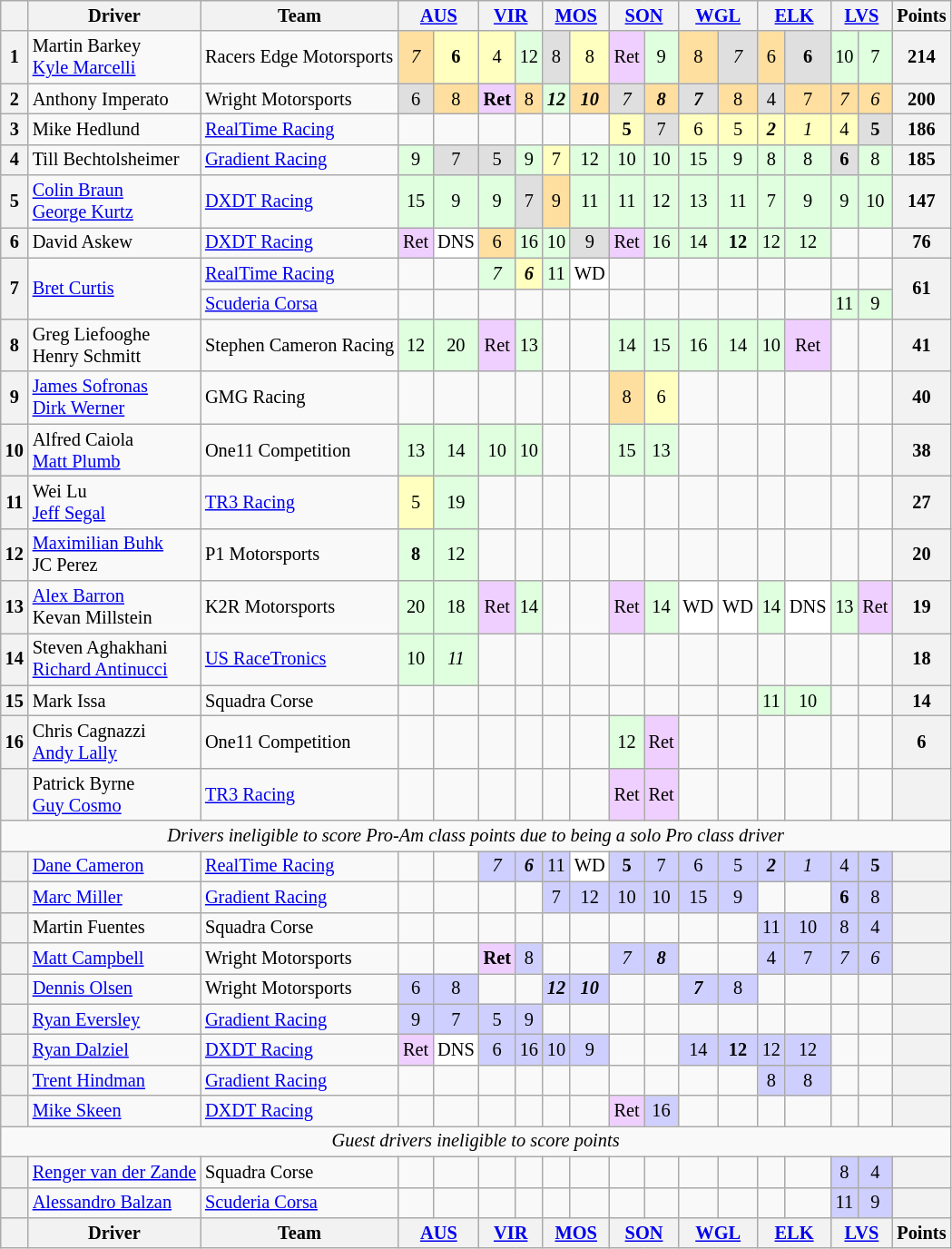<table class="wikitable" style="font-size: 85%; text-align:center;">
<tr>
<th></th>
<th>Driver</th>
<th>Team</th>
<th colspan=2><a href='#'>AUS</a><br></th>
<th colspan=2><a href='#'>VIR</a><br></th>
<th colspan=2><a href='#'>MOS</a><br></th>
<th colspan=2><a href='#'>SON</a><br></th>
<th colspan=2><a href='#'>WGL</a><br></th>
<th colspan=2><a href='#'>ELK</a><br></th>
<th colspan=2><a href='#'>LVS</a><br></th>
<th>Points</th>
</tr>
<tr>
<th>1</th>
<td align=left> Martin Barkey<br> <a href='#'>Kyle Marcelli</a></td>
<td align=left> Racers Edge Motorsports</td>
<td style="background:#FFDF9F;"><em>7</em></td>
<td style="background:#FFFFBF;"><strong>6</strong></td>
<td style="background:#FFFFBF;">4</td>
<td style="background:#DFFFDF;">12</td>
<td style="background:#DFDFDF;">8</td>
<td style="background:#FFFFBF;">8</td>
<td style="background:#EFCFFF;">Ret</td>
<td style="background:#DFFFDF;">9</td>
<td style="background:#FFDF9F;">8</td>
<td style="background:#DFDFDF;"><em>7</em></td>
<td style="background:#FFDF9F;">6</td>
<td style="background:#DFDFDF;"><strong>6</strong></td>
<td style="background:#DFFFDF;">10</td>
<td style="background:#DFFFDF;">7</td>
<th>214</th>
</tr>
<tr>
<th>2</th>
<td align=left> Anthony Imperato</td>
<td align=left> Wright Motorsports</td>
<td style="background:#DFDFDF;">6</td>
<td style="background:#FFDF9F;">8</td>
<td style="background:#EFCFFF;"><strong>Ret</strong></td>
<td style="background:#FFDF9F;">8</td>
<td style="background:#DFFFDF;"><strong><em>12</em></strong></td>
<td style="background:#FFDF9F;"><strong><em>10</em></strong></td>
<td style="background:#DFDFDF;"><em>7</em></td>
<td style="background:#FFDF9F;"><strong><em>8</em></strong></td>
<td style="background:#DFDFDF;"><strong><em>7</em></strong></td>
<td style="background:#FFDF9F;">8</td>
<td style="background:#DFDFDF;">4</td>
<td style="background:#FFDF9F;">7</td>
<td style="background:#FFDF9F;"><em>7</em></td>
<td style="background:#FFDF9F;"><em>6</em></td>
<th>200</th>
</tr>
<tr>
<th>3</th>
<td align=left> Mike Hedlund</td>
<td align=left> <a href='#'>RealTime Racing</a></td>
<td></td>
<td></td>
<td></td>
<td></td>
<td></td>
<td></td>
<td style="background:#FFFFBF;"><strong>5</strong></td>
<td style="background:#DFDFDF;">7</td>
<td style="background:#FFFFBF;">6</td>
<td style="background:#FFFFBF;">5</td>
<td style="background:#FFFFBF;"><strong><em>2</em></strong></td>
<td style="background:#FFFFBF;"><em>1</em></td>
<td style="background:#FFFFBF;">4</td>
<td style="background:#DFDFDF;"><strong>5</strong></td>
<th>186</th>
</tr>
<tr>
<th>4</th>
<td align=left> Till Bechtolsheimer</td>
<td align=left> <a href='#'>Gradient Racing</a></td>
<td style="background:#DFFFDF;">9</td>
<td style="background:#DFDFDF;">7</td>
<td style="background:#DFDFDF;">5</td>
<td style="background:#DFFFDF;">9</td>
<td style="background:#FFFFBF;">7</td>
<td style="background:#DFFFDF;">12</td>
<td style="background:#DFFFDF;">10</td>
<td style="background:#DFFFDF;">10</td>
<td style="background:#DFFFDF;">15</td>
<td style="background:#DFFFDF;">9</td>
<td style="background:#DFFFDF;">8</td>
<td style="background:#DFFFDF;">8</td>
<td style="background:#DFDFDF;"><strong>6</strong></td>
<td style="background:#DFFFDF;">8</td>
<th>185</th>
</tr>
<tr>
<th>5</th>
<td align=left> <a href='#'>Colin Braun</a><br> <a href='#'>George Kurtz</a></td>
<td align=left> <a href='#'>DXDT Racing</a></td>
<td style="background:#DFFFDF;">15</td>
<td style="background:#DFFFDF;">9</td>
<td style="background:#DFFFDF;">9</td>
<td style="background:#DFDFDF;">7</td>
<td style="background:#FFDF9F;">9</td>
<td style="background:#DFFFDF;">11</td>
<td style="background:#DFFFDF;">11</td>
<td style="background:#DFFFDF;">12</td>
<td style="background:#DFFFDF;">13</td>
<td style="background:#DFFFDF;">11</td>
<td style="background:#DFFFDF;">7</td>
<td style="background:#DFFFDF;">9</td>
<td style="background:#DFFFDF;">9</td>
<td style="background:#DFFFDF;">10</td>
<th>147</th>
</tr>
<tr>
<th>6</th>
<td align=left> David Askew</td>
<td align=left> <a href='#'>DXDT Racing</a></td>
<td style="background:#EFCFFF;">Ret</td>
<td style="background:#FFFFFF;">DNS</td>
<td style="background:#FFDF9F;">6</td>
<td style="background:#DFFFDF;">16</td>
<td style="background:#DFFFDF;">10</td>
<td style="background:#DFDFDF;">9</td>
<td style="background:#EFCFFF;">Ret</td>
<td style="background:#DFFFDF;">16</td>
<td style="background:#DFFFDF;">14</td>
<td style="background:#DFFFDF;"><strong>12</strong></td>
<td style="background:#DFFFDF;">12</td>
<td style="background:#DFFFDF;">12</td>
<td></td>
<td></td>
<th>76</th>
</tr>
<tr>
<th rowspan=2>7</th>
<td rowspan=2 align=left> <a href='#'>Bret Curtis</a></td>
<td align=left> <a href='#'>RealTime Racing</a></td>
<td></td>
<td></td>
<td style="background:#DFFFDF;"><em>7</em></td>
<td style="background:#FFFFBF;"><strong><em>6</em></strong></td>
<td style="background:#DFFFDF;">11</td>
<td style="background:#FFFFFF;">WD</td>
<td></td>
<td></td>
<td></td>
<td></td>
<td></td>
<td></td>
<td></td>
<td></td>
<th rowspan=2>61</th>
</tr>
<tr>
<td align=left> <a href='#'>Scuderia Corsa</a></td>
<td></td>
<td></td>
<td></td>
<td></td>
<td></td>
<td></td>
<td></td>
<td></td>
<td></td>
<td></td>
<td></td>
<td></td>
<td style="background:#DFFFDF;">11</td>
<td style="background:#DFFFDF;">9</td>
</tr>
<tr>
<th>8</th>
<td align=left> Greg Liefooghe<br> Henry Schmitt</td>
<td align=left> Stephen Cameron Racing</td>
<td style="background:#DFFFDF;">12</td>
<td style="background:#DFFFDF;">20</td>
<td style="background:#EFCFFF;">Ret</td>
<td style="background:#DFFFDF;">13</td>
<td></td>
<td></td>
<td style="background:#DFFFDF;">14</td>
<td style="background:#DFFFDF;">15</td>
<td style="background:#DFFFDF;">16</td>
<td style="background:#DFFFDF;">14</td>
<td style="background:#DFFFDF;">10</td>
<td style="background:#EFCFFF;">Ret</td>
<td></td>
<td></td>
<th>41</th>
</tr>
<tr>
<th>9</th>
<td align=left> <a href='#'>James Sofronas</a><br> <a href='#'>Dirk Werner</a></td>
<td align=left> GMG Racing</td>
<td></td>
<td></td>
<td></td>
<td></td>
<td></td>
<td></td>
<td style="background:#FFDF9F;">8</td>
<td style="background:#FFFFBF;">6</td>
<td></td>
<td></td>
<td></td>
<td></td>
<td></td>
<td></td>
<th>40</th>
</tr>
<tr>
<th>10</th>
<td align=left> Alfred Caiola<br> <a href='#'>Matt Plumb</a></td>
<td align=left> One11 Competition</td>
<td style="background:#DFFFDF;">13</td>
<td style="background:#DFFFDF;">14</td>
<td style="background:#DFFFDF;">10</td>
<td style="background:#DFFFDF;">10</td>
<td></td>
<td></td>
<td style="background:#DFFFDF;">15</td>
<td style="background:#DFFFDF;">13</td>
<td></td>
<td></td>
<td></td>
<td></td>
<td></td>
<td></td>
<th>38</th>
</tr>
<tr>
<th>11</th>
<td align=left> Wei Lu<br> <a href='#'>Jeff Segal</a></td>
<td align=left> <a href='#'>TR3 Racing</a></td>
<td style="background:#FFFFBF;">5</td>
<td style="background:#DFFFDF;">19</td>
<td></td>
<td></td>
<td></td>
<td></td>
<td></td>
<td></td>
<td></td>
<td></td>
<td></td>
<td></td>
<td></td>
<td></td>
<th>27</th>
</tr>
<tr>
<th>12</th>
<td align=left> <a href='#'>Maximilian Buhk</a><br> JC Perez</td>
<td align=left> P1 Motorsports</td>
<td style="background:#DFFFDF;"><strong>8</strong></td>
<td style="background:#DFFFDF;">12</td>
<td></td>
<td></td>
<td></td>
<td></td>
<td></td>
<td></td>
<td></td>
<td></td>
<td></td>
<td></td>
<td></td>
<td></td>
<th>20</th>
</tr>
<tr>
<th>13</th>
<td align=left> <a href='#'>Alex Barron</a><br> Kevan Millstein</td>
<td align=left> K2R Motorsports</td>
<td style="background:#DFFFDF;">20</td>
<td style="background:#DFFFDF;">18</td>
<td style="background:#EFCFFF;">Ret</td>
<td style="background:#DFFFDF;">14</td>
<td></td>
<td></td>
<td style="background:#EFCFFF;">Ret</td>
<td style="background:#DFFFDF;">14</td>
<td style="background:#FFFFFF;">WD</td>
<td style="background:#FFFFFF;">WD</td>
<td style="background:#DFFFDF;">14</td>
<td style="background:#FFFFFF;">DNS</td>
<td style="background:#DFFFDF;">13</td>
<td style="background:#EFCFFF;">Ret</td>
<th>19</th>
</tr>
<tr>
<th>14</th>
<td align=left> Steven Aghakhani<br> <a href='#'>Richard Antinucci</a></td>
<td align=left> <a href='#'>US RaceTronics</a></td>
<td style="background:#DFFFDF;">10</td>
<td style="background:#DFFFDF;"><em>11</em></td>
<td></td>
<td></td>
<td></td>
<td></td>
<td></td>
<td></td>
<td></td>
<td></td>
<td></td>
<td></td>
<td></td>
<td></td>
<th>18</th>
</tr>
<tr>
<th>15</th>
<td align=left> Mark Issa</td>
<td align=left> Squadra Corse</td>
<td></td>
<td></td>
<td></td>
<td></td>
<td></td>
<td></td>
<td></td>
<td></td>
<td></td>
<td></td>
<td style="background:#DFFFDF;">11</td>
<td style="background:#DFFFDF;">10</td>
<td></td>
<td></td>
<th>14</th>
</tr>
<tr>
<th>16</th>
<td align=left> Chris Cagnazzi<br> <a href='#'>Andy Lally</a></td>
<td align=left> One11 Competition</td>
<td></td>
<td></td>
<td></td>
<td></td>
<td></td>
<td></td>
<td style="background:#DFFFDF;">12</td>
<td style="background:#EFCFFF;">Ret</td>
<td></td>
<td></td>
<td></td>
<td></td>
<td></td>
<td></td>
<th>6</th>
</tr>
<tr>
<th></th>
<td align=left> Patrick Byrne<br> <a href='#'>Guy Cosmo</a></td>
<td align=left> <a href='#'>TR3 Racing</a></td>
<td></td>
<td></td>
<td></td>
<td></td>
<td></td>
<td></td>
<td style="background:#EFCFFF;">Ret</td>
<td style="background:#EFCFFF;">Ret</td>
<td></td>
<td></td>
<td></td>
<td></td>
<td></td>
<td></td>
<th></th>
</tr>
<tr>
<td colspan=18><em>Drivers ineligible to score Pro-Am class points due to being a solo Pro class driver</em></td>
</tr>
<tr>
<th></th>
<td align=left> <a href='#'>Dane Cameron</a></td>
<td align=left> <a href='#'>RealTime Racing</a></td>
<td></td>
<td></td>
<td style="background:#CFCFFF;"><em>7</em></td>
<td style="background:#CFCFFF;"><strong><em>6</em></strong></td>
<td style="background:#CFCFFF;">11</td>
<td style="background:#FFFFFF;">WD</td>
<td style="background:#CFCFFF;"><strong>5</strong></td>
<td style="background:#CFCFFF;">7</td>
<td style="background:#CFCFFF;">6</td>
<td style="background:#CFCFFF;">5</td>
<td style="background:#CFCFFF;"><strong><em>2</em></strong></td>
<td style="background:#CFCFFF;"><em>1</em></td>
<td style="background:#CFCFFF;">4</td>
<td style="background:#CFCFFF;"><strong>5</strong></td>
<th></th>
</tr>
<tr>
<th></th>
<td align=left> <a href='#'>Marc Miller</a></td>
<td align=left> <a href='#'>Gradient Racing</a></td>
<td></td>
<td></td>
<td></td>
<td></td>
<td style="background:#CFCFFF;">7</td>
<td style="background:#CFCFFF;">12</td>
<td style="background:#CFCFFF;">10</td>
<td style="background:#CFCFFF;">10</td>
<td style="background:#CFCFFF;">15</td>
<td style="background:#CFCFFF;">9</td>
<td></td>
<td></td>
<td style="background:#CFCFFF;"><strong>6</strong></td>
<td style="background:#CFCFFF;">8</td>
<th></th>
</tr>
<tr>
<th></th>
<td align=left> Martin Fuentes</td>
<td align=left> Squadra Corse</td>
<td></td>
<td></td>
<td></td>
<td></td>
<td></td>
<td></td>
<td></td>
<td></td>
<td></td>
<td></td>
<td style="background:#CFCFFF;">11</td>
<td style="background:#CFCFFF;">10</td>
<td style="background:#CFCFFF;">8</td>
<td style="background:#CFCFFF;">4</td>
<th></th>
</tr>
<tr>
<th></th>
<td align=left> <a href='#'>Matt Campbell</a></td>
<td align=left> Wright Motorsports</td>
<td></td>
<td></td>
<td style="background:#EFCFFF;"><strong>Ret</strong></td>
<td style="background:#CFCFFF;">8</td>
<td></td>
<td></td>
<td style="background:#CFCFFF;"><em>7</em></td>
<td style="background:#CFCFFF;"><strong><em>8</em></strong></td>
<td></td>
<td></td>
<td style="background:#CFCFFF;">4</td>
<td style="background:#CFCFFF;">7</td>
<td style="background:#CFCFFF;"><em>7</em></td>
<td style="background:#CFCFFF;"><em>6</em></td>
<th></th>
</tr>
<tr>
<th></th>
<td align=left> <a href='#'>Dennis Olsen</a></td>
<td align=left> Wright Motorsports</td>
<td style="background:#CFCFFF;">6</td>
<td style="background:#CFCFFF;">8</td>
<td></td>
<td></td>
<td style="background:#CFCFFF;"><strong><em>12</em></strong></td>
<td style="background:#CFCFFF;"><strong><em>10</em></strong></td>
<td></td>
<td></td>
<td style="background:#CFCFFF;"><strong><em>7</em></strong></td>
<td style="background:#CFCFFF;">8</td>
<td></td>
<td></td>
<td></td>
<td></td>
<th></th>
</tr>
<tr>
<th></th>
<td align=left> <a href='#'>Ryan Eversley</a></td>
<td align=left> <a href='#'>Gradient Racing</a></td>
<td style="background:#CFCFFF;">9</td>
<td style="background:#CFCFFF;">7</td>
<td style="background:#CFCFFF;">5</td>
<td style="background:#CFCFFF;">9</td>
<td></td>
<td></td>
<td></td>
<td></td>
<td></td>
<td></td>
<td></td>
<td></td>
<td></td>
<td></td>
<th></th>
</tr>
<tr>
<th></th>
<td align=left> <a href='#'>Ryan Dalziel</a></td>
<td align=left> <a href='#'>DXDT Racing</a></td>
<td style="background:#EFCFFF;">Ret</td>
<td style="background:#FFFFFF;">DNS</td>
<td style="background:#CFCFFF;">6</td>
<td style="background:#CFCFFF;">16</td>
<td style="background:#CFCFFF;">10</td>
<td style="background:#CFCFFF;">9</td>
<td></td>
<td></td>
<td style="background:#CFCFFF;">14</td>
<td style="background:#CFCFFF;"><strong>12</strong></td>
<td style="background:#CFCFFF;">12</td>
<td style="background:#CFCFFF;">12</td>
<td></td>
<td></td>
<th></th>
</tr>
<tr>
<th></th>
<td align=left> <a href='#'>Trent Hindman</a></td>
<td align=left> <a href='#'>Gradient Racing</a></td>
<td></td>
<td></td>
<td></td>
<td></td>
<td></td>
<td></td>
<td></td>
<td></td>
<td></td>
<td></td>
<td style="background:#CFCFFF;">8</td>
<td style="background:#CFCFFF;">8</td>
<td></td>
<td></td>
<th></th>
</tr>
<tr>
<th></th>
<td align=left> <a href='#'>Mike Skeen</a></td>
<td align=left> <a href='#'>DXDT Racing</a></td>
<td></td>
<td></td>
<td></td>
<td></td>
<td></td>
<td></td>
<td style="background:#EFCFFF;">Ret</td>
<td style="background:#CFCFFF;">16</td>
<td></td>
<td></td>
<td></td>
<td></td>
<td></td>
<td></td>
<th></th>
</tr>
<tr>
<td colspan=18><em>Guest drivers ineligible to score points</em></td>
</tr>
<tr>
<th></th>
<td align=left> <a href='#'>Renger van der Zande</a></td>
<td align=left> Squadra Corse</td>
<td></td>
<td></td>
<td></td>
<td></td>
<td></td>
<td></td>
<td></td>
<td></td>
<td></td>
<td></td>
<td></td>
<td></td>
<td style="background:#CFCFFF;">8</td>
<td style="background:#CFCFFF;">4</td>
<th></th>
</tr>
<tr>
<th></th>
<td align=left> <a href='#'>Alessandro Balzan</a></td>
<td align=left> <a href='#'>Scuderia Corsa</a></td>
<td></td>
<td></td>
<td></td>
<td></td>
<td></td>
<td></td>
<td></td>
<td></td>
<td></td>
<td></td>
<td></td>
<td></td>
<td style="background:#CFCFFF;">11</td>
<td style="background:#CFCFFF;">9</td>
<th></th>
</tr>
<tr valign="top">
<th valign=middle></th>
<th valign=middle>Driver</th>
<th valign=middle>Team</th>
<th colspan=2><a href='#'>AUS</a><br></th>
<th colspan=2><a href='#'>VIR</a><br></th>
<th colspan=2><a href='#'>MOS</a><br></th>
<th colspan=2><a href='#'>SON</a><br></th>
<th colspan=2><a href='#'>WGL</a><br></th>
<th colspan=2><a href='#'>ELK</a><br></th>
<th colspan=2><a href='#'>LVS</a><br></th>
<th valign=middle>Points</th>
</tr>
</table>
